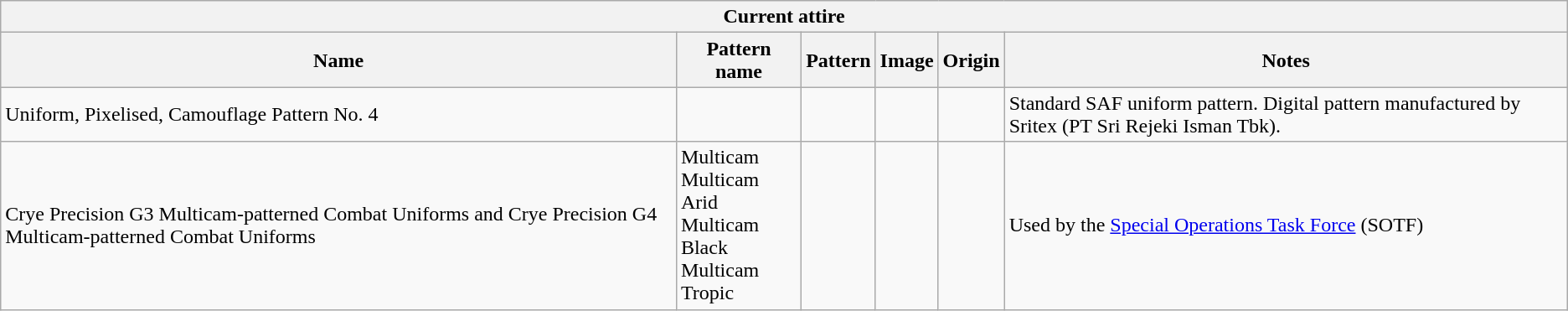<table class="wikitable">
<tr>
<th colspan="7">Current attire</th>
</tr>
<tr>
<th>Name</th>
<th>Pattern name</th>
<th>Pattern</th>
<th>Image</th>
<th>Origin</th>
<th>Notes</th>
</tr>
<tr>
<td>Uniform, Pixelised, Camouflage Pattern No. 4</td>
<td></td>
<td></td>
<td></td>
<td></td>
<td>Standard SAF uniform pattern. Digital pattern manufactured by Sritex (PT Sri Rejeki Isman Tbk).</td>
</tr>
<tr>
<td>Crye Precision G3 Multicam-patterned Combat Uniforms and Crye Precision G4 Multicam-patterned Combat Uniforms</td>
<td>Multicam<br>Multicam Arid<br>Multicam Black<br>Multicam Tropic</td>
<td></td>
<td></td>
<td></td>
<td>Used by the <a href='#'>Special Operations Task Force</a> (SOTF)</td>
</tr>
</table>
